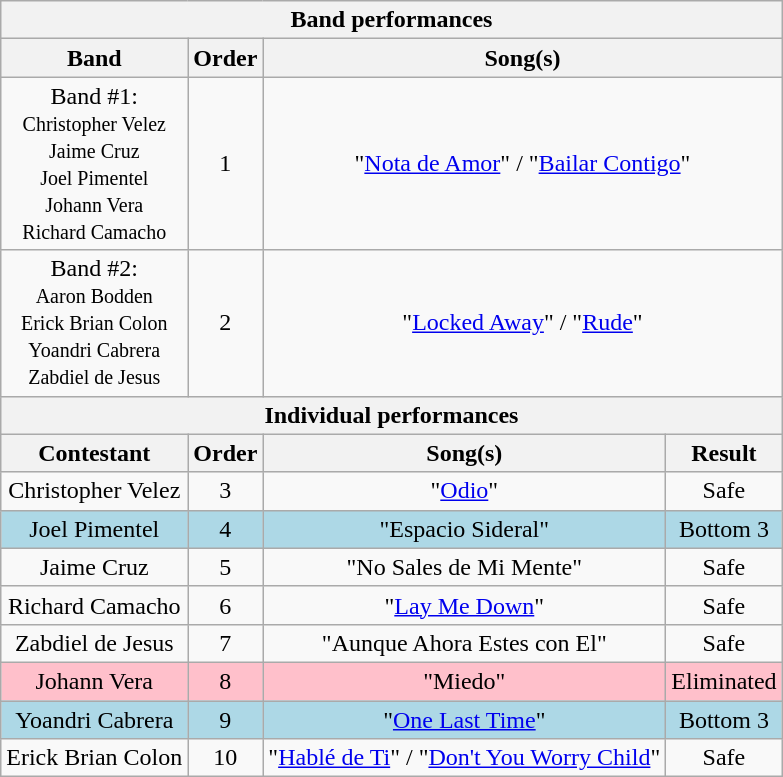<table class="wikitable plainrowheaders" style="text-align:center;">
<tr>
<th colspan="4">Band performances</th>
</tr>
<tr>
<th scope="col">Band</th>
<th scope="col">Order</th>
<th colspan=2>Song(s)</th>
</tr>
<tr>
<td>Band #1:<br><small>Christopher Velez<br>Jaime Cruz<br>Joel Pimentel<br>Johann Vera<br>Richard Camacho</small></td>
<td>1</td>
<td colspan=2>"<a href='#'>Nota de Amor</a>" / "<a href='#'>Bailar Contigo</a>"</td>
</tr>
<tr>
<td>Band #2:<br><small>Aaron Bodden<br>Erick Brian Colon<br>Yoandri Cabrera<br>Zabdiel de Jesus </small></td>
<td>2</td>
<td colspan=2>"<a href='#'>Locked Away</a>" / "<a href='#'>Rude</a>"</td>
</tr>
<tr>
<th colspan="4">Individual performances</th>
</tr>
<tr>
<th scope="col">Contestant</th>
<th scope="col">Order</th>
<th scope="col">Song(s)</th>
<th scope="col">Result</th>
</tr>
<tr>
<td>Christopher Velez</td>
<td>3</td>
<td>"<a href='#'>Odio</a>"</td>
<td>Safe</td>
</tr>
<tr bgcolor=lightblue>
<td>Joel Pimentel</td>
<td>4</td>
<td>"Espacio Sideral"</td>
<td>Bottom 3</td>
</tr>
<tr>
<td>Jaime Cruz</td>
<td>5</td>
<td>"No Sales de Mi Mente"</td>
<td>Safe</td>
</tr>
<tr>
<td>Richard Camacho</td>
<td>6</td>
<td>"<a href='#'>Lay Me Down</a>"</td>
<td>Safe</td>
</tr>
<tr>
<td>Zabdiel de Jesus</td>
<td>7</td>
<td>"Aunque Ahora Estes con El"</td>
<td>Safe</td>
</tr>
<tr bgcolor=pink>
<td>Johann Vera</td>
<td>8</td>
<td>"Miedo"</td>
<td>Eliminated</td>
</tr>
<tr bgcolor=lightblue>
<td>Yoandri Cabrera</td>
<td>9</td>
<td>"<a href='#'>One Last Time</a>"</td>
<td>Bottom 3</td>
</tr>
<tr>
<td>Erick Brian Colon</td>
<td>10</td>
<td>"<a href='#'>Hablé de Ti</a>" / "<a href='#'>Don't You Worry Child</a>"</td>
<td>Safe</td>
</tr>
</table>
